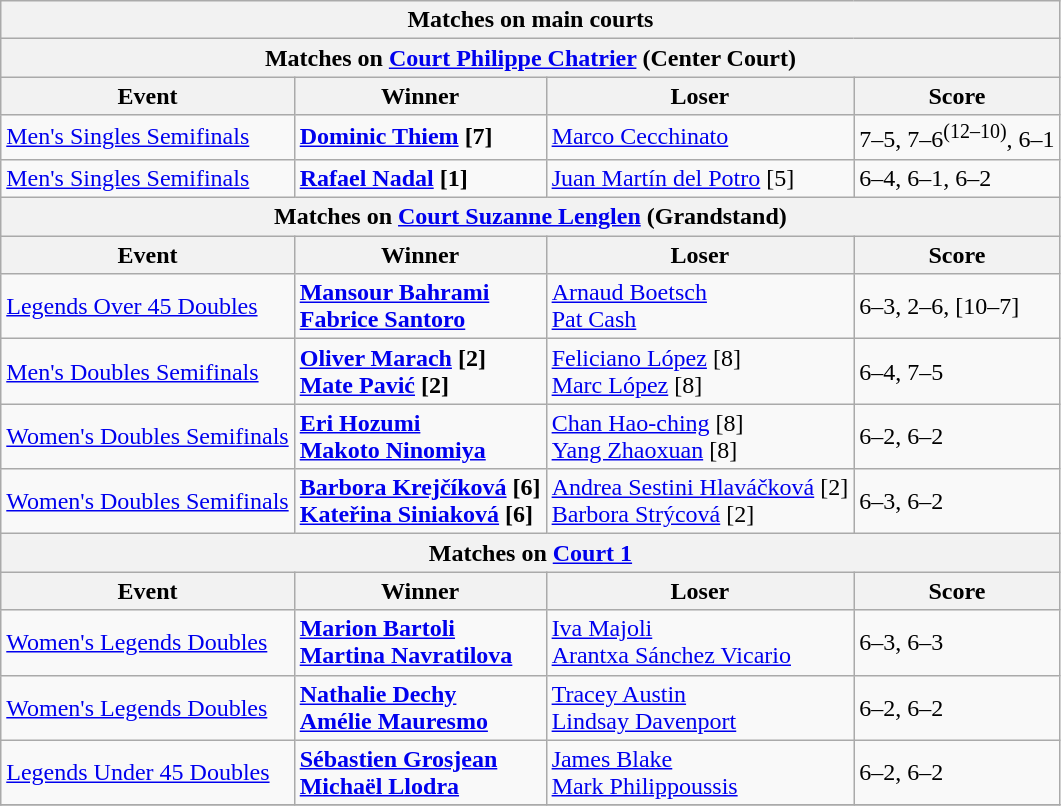<table class="wikitable">
<tr>
<th colspan=4 style=white-space:nowrap>Matches on main courts</th>
</tr>
<tr>
<th colspan=4><strong>Matches on <a href='#'>Court Philippe Chatrier</a> (Center Court)</strong></th>
</tr>
<tr>
<th>Event</th>
<th>Winner</th>
<th>Loser</th>
<th>Score</th>
</tr>
<tr>
<td><a href='#'>Men's Singles Semifinals</a></td>
<td> <strong><a href='#'>Dominic Thiem</a> [7]</strong></td>
<td> <a href='#'>Marco Cecchinato</a></td>
<td>7–5, 7–6<sup>(12–10)</sup>, 6–1</td>
</tr>
<tr>
<td><a href='#'>Men's Singles Semifinals</a></td>
<td> <strong><a href='#'>Rafael Nadal</a> [1]</strong></td>
<td> <a href='#'>Juan Martín del Potro</a> [5]</td>
<td>6–4, 6–1, 6–2</td>
</tr>
<tr>
<th colspan=4><strong>Matches on <a href='#'>Court Suzanne Lenglen</a> (Grandstand)</strong></th>
</tr>
<tr>
<th>Event</th>
<th>Winner</th>
<th>Loser</th>
<th>Score</th>
</tr>
<tr>
<td><a href='#'>Legends Over 45 Doubles</a></td>
<td> <strong><a href='#'>Mansour Bahrami</a></strong> <br>  <strong><a href='#'>Fabrice Santoro</a></strong></td>
<td> <a href='#'>Arnaud Boetsch</a> <br>  <a href='#'>Pat Cash</a></td>
<td>6–3, 2–6, [10–7]</td>
</tr>
<tr>
<td><a href='#'>Men's Doubles Semifinals</a></td>
<td> <strong><a href='#'>Oliver Marach</a> [2]</strong><br> <strong><a href='#'>Mate Pavić</a> [2]</strong></td>
<td> <a href='#'>Feliciano López</a> [8]<br> <a href='#'>Marc López</a> [8]</td>
<td>6–4, 7–5</td>
</tr>
<tr>
<td><a href='#'>Women's Doubles Semifinals</a></td>
<td> <strong><a href='#'>Eri Hozumi</a></strong><br> <strong><a href='#'>Makoto Ninomiya</a></strong></td>
<td> <a href='#'>Chan Hao-ching</a> [8]<br> <a href='#'>Yang Zhaoxuan</a> [8]</td>
<td>6–2, 6–2</td>
</tr>
<tr>
<td><a href='#'>Women's Doubles Semifinals</a></td>
<td> <strong><a href='#'>Barbora Krejčíková</a> [6]</strong><br> <strong><a href='#'>Kateřina Siniaková</a> [6]</strong></td>
<td> <a href='#'>Andrea Sestini Hlaváčková</a> [2]<br> <a href='#'>Barbora Strýcová</a> [2]</td>
<td>6–3, 6–2</td>
</tr>
<tr>
<th colspan=4><strong>Matches on <a href='#'>Court 1</a></strong></th>
</tr>
<tr>
<th>Event</th>
<th>Winner</th>
<th>Loser</th>
<th>Score</th>
</tr>
<tr>
<td><a href='#'>Women's Legends Doubles</a></td>
<td> <strong><a href='#'>Marion Bartoli</a></strong> <br>  <strong><a href='#'>Martina Navratilova</a></strong></td>
<td> <a href='#'>Iva Majoli</a> <br>  <a href='#'>Arantxa Sánchez Vicario</a></td>
<td>6–3, 6–3</td>
</tr>
<tr>
<td><a href='#'>Women's Legends Doubles</a></td>
<td> <strong><a href='#'>Nathalie Dechy</a></strong><br> <strong><a href='#'>Amélie Mauresmo</a></strong></td>
<td> <a href='#'>Tracey Austin</a><br> <a href='#'>Lindsay Davenport</a></td>
<td>6–2, 6–2</td>
</tr>
<tr>
<td><a href='#'>Legends Under 45 Doubles</a></td>
<td> <strong><a href='#'>Sébastien Grosjean</a></strong><br> <strong><a href='#'>Michaël Llodra</a></strong></td>
<td> <a href='#'>James Blake</a><br> <a href='#'>Mark Philippoussis</a></td>
<td>6–2, 6–2</td>
</tr>
<tr>
</tr>
</table>
